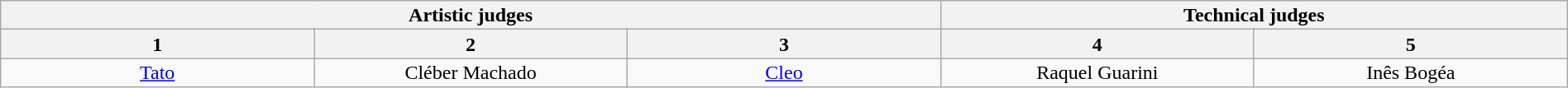<table class="wikitable" style="font-size:100%; line-height:16px; text-align:center" width="100%">
<tr>
<th colspan=3>Artistic judges</th>
<th colspan=2>Technical judges</th>
</tr>
<tr>
<th width="20.0%">1</th>
<th width="20.0%">2</th>
<th width="20.0%">3</th>
<th width="20.0%">4</th>
<th width="20.0%">5</th>
</tr>
<tr>
<td><a href='#'>Tato</a></td>
<td>Cléber Machado</td>
<td><a href='#'>Cleo</a></td>
<td>Raquel Guarini</td>
<td>Inês Bogéa</td>
</tr>
</table>
